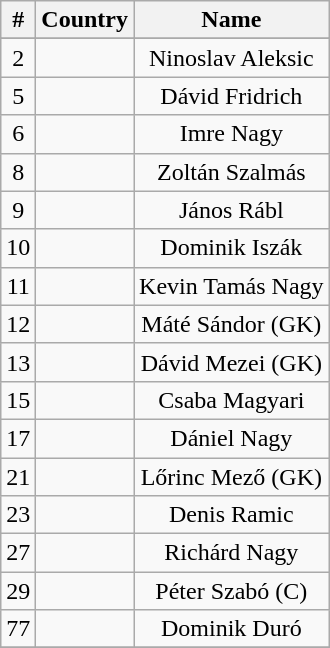<table class="wikitable sortable" style="text-align: center;">
<tr>
<th>#</th>
<th>Country</th>
<th>Name</th>
</tr>
<tr bgcolor=#F5FAFF>
</tr>
<tr>
<td>2</td>
<td></td>
<td>Ninoslav Aleksic</td>
</tr>
<tr>
<td>5</td>
<td></td>
<td>Dávid Fridrich</td>
</tr>
<tr>
<td>6</td>
<td></td>
<td>Imre Nagy</td>
</tr>
<tr>
<td>8</td>
<td></td>
<td>Zoltán Szalmás</td>
</tr>
<tr>
<td>9</td>
<td></td>
<td>János Rábl</td>
</tr>
<tr>
<td>10</td>
<td></td>
<td>Dominik Iszák</td>
</tr>
<tr>
<td>11</td>
<td></td>
<td>Kevin Tamás Nagy</td>
</tr>
<tr>
<td>12</td>
<td></td>
<td>Máté Sándor (GK)</td>
</tr>
<tr>
<td>13</td>
<td></td>
<td>Dávid Mezei (GK)</td>
</tr>
<tr>
<td>15</td>
<td></td>
<td>Csaba Magyari</td>
</tr>
<tr>
<td>17</td>
<td></td>
<td>Dániel Nagy</td>
</tr>
<tr>
<td>21</td>
<td></td>
<td>Lőrinc Mező (GK)</td>
</tr>
<tr>
<td>23</td>
<td></td>
<td>Denis Ramic</td>
</tr>
<tr>
<td>27</td>
<td></td>
<td>Richárd Nagy</td>
</tr>
<tr>
<td>29</td>
<td></td>
<td>Péter Szabó (C)</td>
</tr>
<tr>
<td>77</td>
<td></td>
<td>Dominik Duró</td>
</tr>
<tr>
</tr>
</table>
